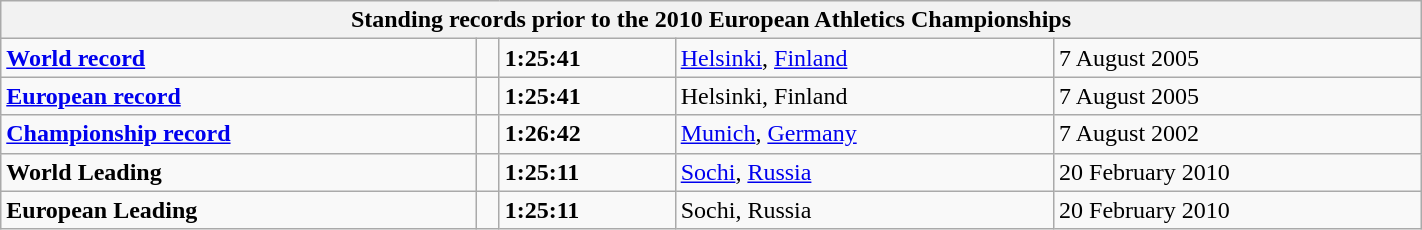<table class="wikitable" width=75%>
<tr>
<th colspan="5">Standing records prior to the 2010 European Athletics Championships</th>
</tr>
<tr>
<td><strong><a href='#'>World record</a></strong></td>
<td></td>
<td><strong>1:25:41</strong></td>
<td><a href='#'>Helsinki</a>, <a href='#'>Finland</a></td>
<td>7 August 2005</td>
</tr>
<tr>
<td><strong><a href='#'>European record</a></strong></td>
<td></td>
<td><strong>1:25:41</strong></td>
<td>Helsinki, Finland</td>
<td>7 August 2005</td>
</tr>
<tr>
<td><strong><a href='#'>Championship record</a></strong></td>
<td></td>
<td><strong>1:26:42</strong></td>
<td><a href='#'>Munich</a>, <a href='#'>Germany</a></td>
<td>7 August 2002</td>
</tr>
<tr>
<td><strong>World Leading</strong></td>
<td></td>
<td><strong>1:25:11</strong></td>
<td><a href='#'>Sochi</a>, <a href='#'>Russia</a></td>
<td>20 February 2010</td>
</tr>
<tr>
<td><strong>European Leading</strong></td>
<td></td>
<td><strong>1:25:11</strong></td>
<td>Sochi, Russia</td>
<td>20 February 2010</td>
</tr>
</table>
